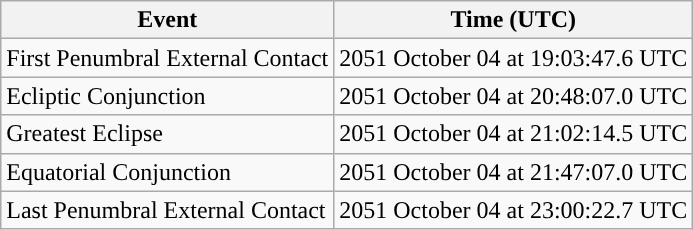<table class="wikitable">
<tr>
<th>Event</th>
<th>Time (UTC)</th>
</tr>
<tr>
<td>First Penumbral External Contact</td>
<td>2051 October 04 at 19:03:47.6 UTC</td>
</tr>
<tr>
<td>Ecliptic Conjunction</td>
<td>2051 October 04 at 20:48:07.0 UTC</td>
</tr>
<tr>
<td>Greatest Eclipse</td>
<td>2051 October 04 at 21:02:14.5 UTC</td>
</tr>
<tr>
<td>Equatorial Conjunction</td>
<td>2051 October 04 at 21:47:07.0 UTC</td>
</tr>
<tr>
<td>Last Penumbral External Contact</td>
<td>2051 October 04 at 23:00:22.7 UTC</td>
</tr>
</table>
